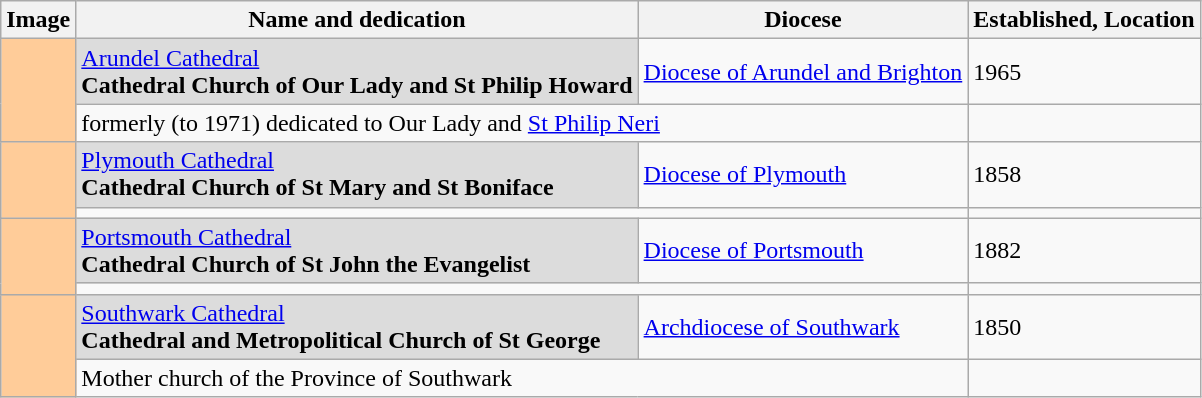<table class="wikitable">
<tr>
<th>Image</th>
<th>Name and dedication</th>
<th>Diocese</th>
<th>Established, Location</th>
</tr>
<tr>
<td rowspan="2" bgcolor="#FFCC99" align="center"></td>
<td bgcolor="Gainsboro"><a href='#'>Arundel Cathedral</a><br><strong>Cathedral Church of Our Lady and St Philip Howard</strong></td>
<td><a href='#'>Diocese of Arundel and Brighton</a></td>
<td>1965</td>
</tr>
<tr>
<td colspan="2">formerly (to 1971) dedicated to Our Lady and <a href='#'>St Philip Neri</a></td>
<td></td>
</tr>
<tr>
<td rowspan="2" bgcolor="#FFCC99" align="center"></td>
<td bgcolor="Gainsboro"><a href='#'>Plymouth Cathedral</a><br><strong>Cathedral Church of St Mary and St Boniface</strong></td>
<td><a href='#'>Diocese of Plymouth</a></td>
<td>1858</td>
</tr>
<tr>
<td colspan="2"></td>
<td></td>
</tr>
<tr>
<td rowspan="2" bgcolor="#FFCC99" align="center"></td>
<td bgcolor="Gainsboro"><a href='#'>Portsmouth Cathedral</a><br><strong>Cathedral Church of St John the Evangelist</strong></td>
<td><a href='#'>Diocese of Portsmouth</a></td>
<td>1882</td>
</tr>
<tr>
<td colspan="2"></td>
<td></td>
</tr>
<tr>
<td rowspan="2" bgcolor="#FFCC99" align="center"></td>
<td bgcolor="Gainsboro"><a href='#'>Southwark Cathedral</a><br><strong>Cathedral and Metropolitical Church of St George</strong></td>
<td><a href='#'>Archdiocese of Southwark</a></td>
<td>1850</td>
</tr>
<tr>
<td colspan="2">Mother church of the Province of Southwark</td>
<td></td>
</tr>
</table>
